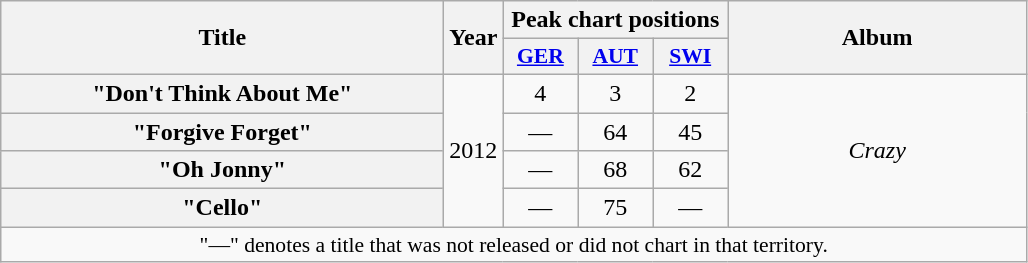<table class="wikitable plainrowheaders" style="text-align:center;">
<tr>
<th scope="col" rowspan="2" style="width:18em;">Title</th>
<th scope="col" rowspan="2">Year</th>
<th scope="col" colspan="3">Peak chart positions</th>
<th scope="col" rowspan="2" style="width:12em;">Album</th>
</tr>
<tr>
<th scope="col" style="width:3em;font-size:90%;"><a href='#'>GER</a><br></th>
<th scope="col" style="width:3em;font-size:90%;"><a href='#'>AUT</a><br></th>
<th scope="col" style="width:3em;font-size:90%;"><a href='#'>SWI</a><br></th>
</tr>
<tr>
<th scope="row">"Don't Think About Me"</th>
<td rowspan="4">2012</td>
<td>4</td>
<td>3</td>
<td>2</td>
<td rowspan="4"><em>Crazy</em></td>
</tr>
<tr>
<th scope="row">"Forgive Forget"</th>
<td>—</td>
<td>64</td>
<td>45</td>
</tr>
<tr>
<th scope="row">"Oh Jonny"</th>
<td>—</td>
<td>68</td>
<td>62</td>
</tr>
<tr>
<th scope="row">"Cello"</th>
<td>—</td>
<td>75</td>
<td>—</td>
</tr>
<tr>
<td colspan="14" style="font-size:90%">"—" denotes a title that was not released or did not chart in that territory.</td>
</tr>
</table>
